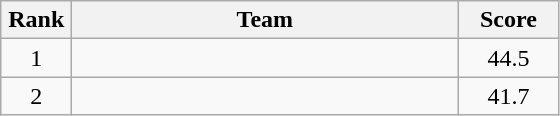<table class=wikitable style="text-align:center">
<tr>
<th width=40>Rank</th>
<th width=250>Team</th>
<th width=60>Score</th>
</tr>
<tr>
<td>1</td>
<td align=left></td>
<td>44.5</td>
</tr>
<tr>
<td>2</td>
<td align=left></td>
<td>41.7</td>
</tr>
</table>
